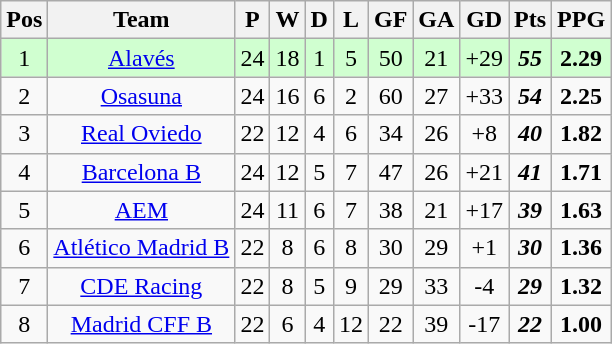<table class="wikitable sortable" style="text-align: center;">
<tr>
<th align="center">Pos</th>
<th align="center">Team</th>
<th align="center">P</th>
<th align="center">W</th>
<th align="center">D</th>
<th align="center">L</th>
<th align="center">GF</th>
<th align="center">GA</th>
<th align="center">GD</th>
<th align="center">Pts</th>
<th align="center">PPG</th>
</tr>
<tr bgcolor=#D0FFD0>
<td>1</td>
<td><a href='#'>Alavés</a></td>
<td>24</td>
<td>18</td>
<td>1</td>
<td>5</td>
<td>50</td>
<td>21</td>
<td>+29</td>
<td><strong><em>55</em></strong></td>
<td><strong>2.29</strong></td>
</tr>
<tr>
<td>2</td>
<td><a href='#'>Osasuna</a></td>
<td>24</td>
<td>16</td>
<td>6</td>
<td>2</td>
<td>60</td>
<td>27</td>
<td>+33</td>
<td><strong><em>54</em></strong></td>
<td><strong>2.25</strong></td>
</tr>
<tr>
<td>3</td>
<td><a href='#'>Real Oviedo</a></td>
<td>22</td>
<td>12</td>
<td>4</td>
<td>6</td>
<td>34</td>
<td>26</td>
<td>+8</td>
<td><strong><em>40</em></strong></td>
<td><strong>1.82</strong></td>
</tr>
<tr>
<td>4</td>
<td><a href='#'>Barcelona B</a></td>
<td>24</td>
<td>12</td>
<td>5</td>
<td>7</td>
<td>47</td>
<td>26</td>
<td>+21</td>
<td><strong><em>41</em></strong></td>
<td><strong>1.71</strong></td>
</tr>
<tr>
<td>5</td>
<td><a href='#'>AEM</a></td>
<td>24</td>
<td>11</td>
<td>6</td>
<td>7</td>
<td>38</td>
<td>21</td>
<td>+17</td>
<td><strong><em>39</em></strong></td>
<td><strong>1.63</strong></td>
</tr>
<tr>
<td>6</td>
<td><a href='#'>Atlético Madrid B</a></td>
<td>22</td>
<td>8</td>
<td>6</td>
<td>8</td>
<td>30</td>
<td>29</td>
<td>+1</td>
<td><strong><em>30</em></strong></td>
<td><strong>1.36</strong></td>
</tr>
<tr>
<td>7</td>
<td><a href='#'>CDE Racing</a></td>
<td>22</td>
<td>8</td>
<td>5</td>
<td>9</td>
<td>29</td>
<td>33</td>
<td>-4</td>
<td><strong><em>29</em></strong></td>
<td><strong>1.32</strong></td>
</tr>
<tr>
<td>8</td>
<td><a href='#'>Madrid CFF B</a></td>
<td>22</td>
<td>6</td>
<td>4</td>
<td>12</td>
<td>22</td>
<td>39</td>
<td>-17</td>
<td><strong><em>22</em></strong></td>
<td><strong>1.00</strong></td>
</tr>
</table>
